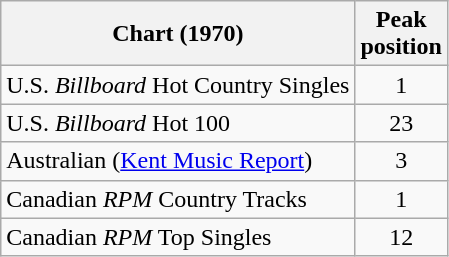<table class="wikitable sortable">
<tr>
<th align="left">Chart (1970)</th>
<th align="center">Peak<br>position</th>
</tr>
<tr>
<td align="left">U.S. <em>Billboard</em> Hot Country Singles</td>
<td align="center">1</td>
</tr>
<tr>
<td align="left">U.S. <em>Billboard</em> Hot 100</td>
<td align="center">23</td>
</tr>
<tr>
<td align="left">Australian (<a href='#'>Kent Music Report</a>)</td>
<td align="center">3</td>
</tr>
<tr>
<td align="left">Canadian <em>RPM</em> Country Tracks</td>
<td align="center">1</td>
</tr>
<tr>
<td align="left">Canadian <em>RPM</em> Top Singles</td>
<td align="center">12</td>
</tr>
</table>
